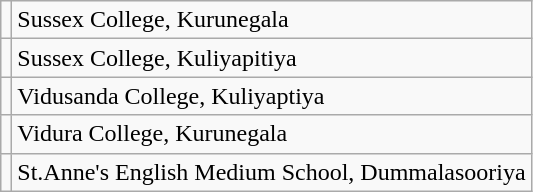<table class="wikitable">
<tr>
<td></td>
<td>Sussex College, Kurunegala</td>
</tr>
<tr>
<td></td>
<td>Sussex College, Kuliyapitiya</td>
</tr>
<tr>
<td></td>
<td>Vidusanda College, Kuliyaptiya</td>
</tr>
<tr>
<td></td>
<td>Vidura College, Kurunegala</td>
</tr>
<tr>
<td></td>
<td>St.Anne's English Medium School, Dummalasooriya</td>
</tr>
</table>
